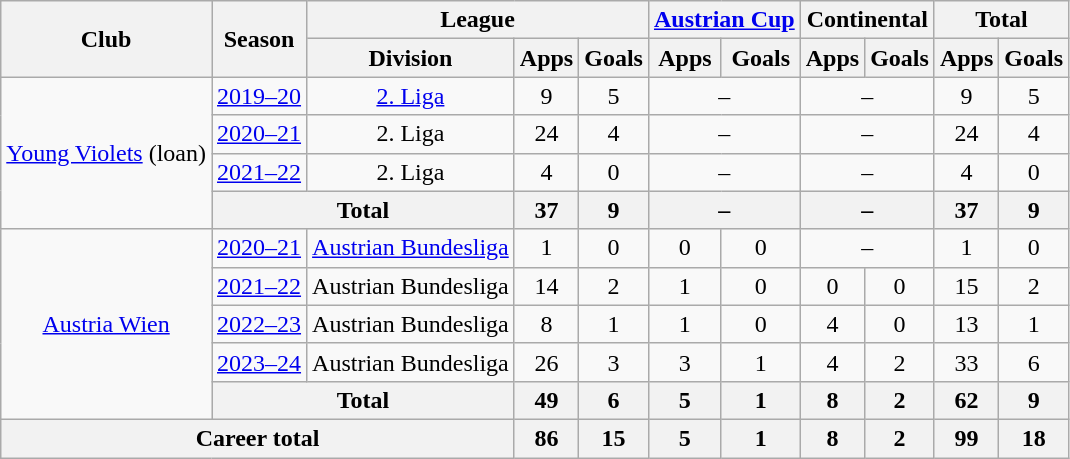<table class="wikitable" style="text-align:center">
<tr>
<th rowspan=2>Club</th>
<th rowspan=2>Season</th>
<th colspan=3>League</th>
<th colspan=2><a href='#'>Austrian Cup</a></th>
<th colspan=2>Continental</th>
<th colspan=2>Total</th>
</tr>
<tr>
<th>Division</th>
<th>Apps</th>
<th>Goals</th>
<th>Apps</th>
<th>Goals</th>
<th>Apps</th>
<th>Goals</th>
<th>Apps</th>
<th>Goals</th>
</tr>
<tr>
<td rowspan=4><a href='#'>Young Violets</a> (loan)</td>
<td><a href='#'>2019–20</a></td>
<td><a href='#'>2. Liga</a></td>
<td>9</td>
<td>5</td>
<td colspan=2>–</td>
<td colspan=2>–</td>
<td>9</td>
<td>5</td>
</tr>
<tr>
<td><a href='#'>2020–21</a></td>
<td>2. Liga</td>
<td>24</td>
<td>4</td>
<td colspan=2>–</td>
<td colspan=2>–</td>
<td>24</td>
<td>4</td>
</tr>
<tr>
<td><a href='#'>2021–22</a></td>
<td>2. Liga</td>
<td>4</td>
<td>0</td>
<td colspan=2>–</td>
<td colspan=2>–</td>
<td>4</td>
<td>0</td>
</tr>
<tr>
<th colspan=2>Total</th>
<th>37</th>
<th>9</th>
<th colspan=2>–</th>
<th colspan=2>–</th>
<th>37</th>
<th>9</th>
</tr>
<tr>
<td rowspan=5><a href='#'>Austria Wien</a></td>
<td><a href='#'>2020–21</a></td>
<td><a href='#'>Austrian Bundesliga</a></td>
<td>1</td>
<td>0</td>
<td>0</td>
<td>0</td>
<td colspan=2>–</td>
<td>1</td>
<td>0</td>
</tr>
<tr>
<td><a href='#'>2021–22</a></td>
<td>Austrian Bundesliga</td>
<td>14</td>
<td>2</td>
<td>1</td>
<td>0</td>
<td>0</td>
<td>0</td>
<td>15</td>
<td>2</td>
</tr>
<tr>
<td><a href='#'>2022–23</a></td>
<td>Austrian Bundesliga</td>
<td>8</td>
<td>1</td>
<td>1</td>
<td>0</td>
<td>4</td>
<td>0</td>
<td>13</td>
<td>1</td>
</tr>
<tr>
<td><a href='#'>2023–24</a></td>
<td>Austrian Bundesliga</td>
<td>26</td>
<td>3</td>
<td>3</td>
<td>1</td>
<td>4</td>
<td>2</td>
<td>33</td>
<td>6</td>
</tr>
<tr>
<th colspan=2>Total</th>
<th>49</th>
<th>6</th>
<th>5</th>
<th>1</th>
<th>8</th>
<th>2</th>
<th>62</th>
<th>9</th>
</tr>
<tr>
<th colspan=3>Career total</th>
<th>86</th>
<th>15</th>
<th>5</th>
<th>1</th>
<th>8</th>
<th>2</th>
<th>99</th>
<th>18</th>
</tr>
</table>
